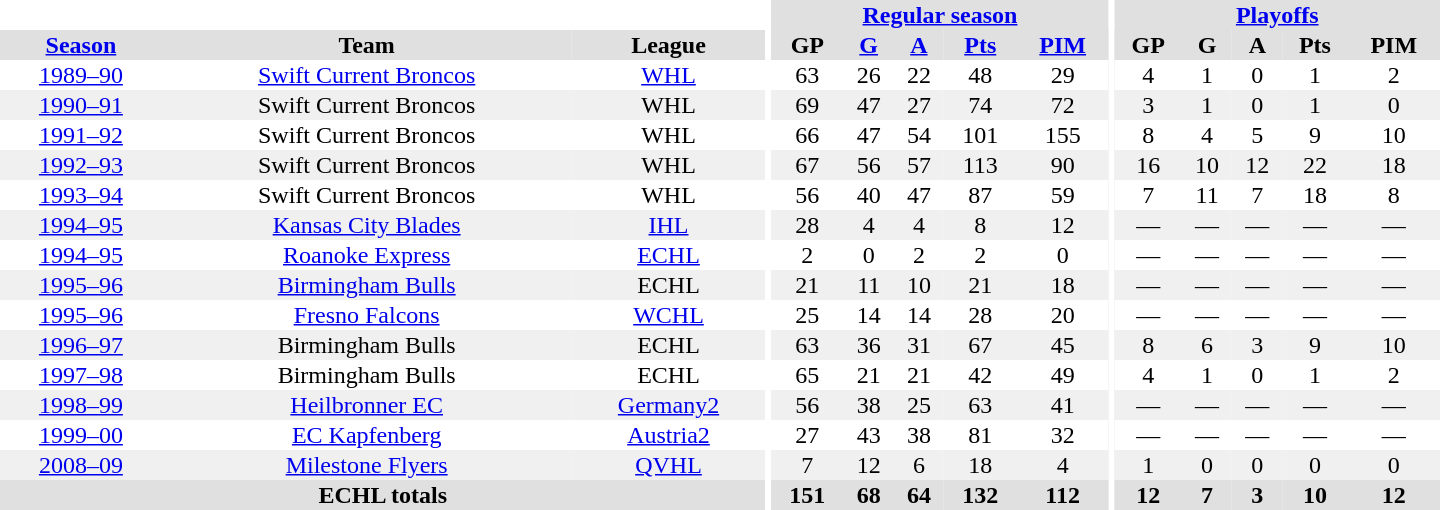<table border="0" cellpadding="1" cellspacing="0" style="text-align:center; width:60em">
<tr bgcolor="#e0e0e0">
<th colspan="3" bgcolor="#ffffff"></th>
<th rowspan="99" bgcolor="#ffffff"></th>
<th colspan="5"><a href='#'>Regular season</a></th>
<th rowspan="99" bgcolor="#ffffff"></th>
<th colspan="5"><a href='#'>Playoffs</a></th>
</tr>
<tr bgcolor="#e0e0e0">
<th><a href='#'>Season</a></th>
<th>Team</th>
<th>League</th>
<th>GP</th>
<th><a href='#'>G</a></th>
<th><a href='#'>A</a></th>
<th><a href='#'>Pts</a></th>
<th><a href='#'>PIM</a></th>
<th>GP</th>
<th>G</th>
<th>A</th>
<th>Pts</th>
<th>PIM</th>
</tr>
<tr>
<td><a href='#'>1989–90</a></td>
<td><a href='#'>Swift Current Broncos</a></td>
<td><a href='#'>WHL</a></td>
<td>63</td>
<td>26</td>
<td>22</td>
<td>48</td>
<td>29</td>
<td>4</td>
<td>1</td>
<td>0</td>
<td>1</td>
<td>2</td>
</tr>
<tr bgcolor="#f0f0f0">
<td><a href='#'>1990–91</a></td>
<td>Swift Current Broncos</td>
<td>WHL</td>
<td>69</td>
<td>47</td>
<td>27</td>
<td>74</td>
<td>72</td>
<td>3</td>
<td>1</td>
<td>0</td>
<td>1</td>
<td>0</td>
</tr>
<tr>
<td><a href='#'>1991–92</a></td>
<td>Swift Current Broncos</td>
<td>WHL</td>
<td>66</td>
<td>47</td>
<td>54</td>
<td>101</td>
<td>155</td>
<td>8</td>
<td>4</td>
<td>5</td>
<td>9</td>
<td>10</td>
</tr>
<tr bgcolor="#f0f0f0">
<td><a href='#'>1992–93</a></td>
<td>Swift Current Broncos</td>
<td>WHL</td>
<td>67</td>
<td>56</td>
<td>57</td>
<td>113</td>
<td>90</td>
<td>16</td>
<td>10</td>
<td>12</td>
<td>22</td>
<td>18</td>
</tr>
<tr>
<td><a href='#'>1993–94</a></td>
<td>Swift Current Broncos</td>
<td>WHL</td>
<td>56</td>
<td>40</td>
<td>47</td>
<td>87</td>
<td>59</td>
<td>7</td>
<td>11</td>
<td>7</td>
<td>18</td>
<td>8</td>
</tr>
<tr bgcolor="#f0f0f0">
<td><a href='#'>1994–95</a></td>
<td><a href='#'>Kansas City Blades</a></td>
<td><a href='#'>IHL</a></td>
<td>28</td>
<td>4</td>
<td>4</td>
<td>8</td>
<td>12</td>
<td>—</td>
<td>—</td>
<td>—</td>
<td>—</td>
<td>—</td>
</tr>
<tr>
<td><a href='#'>1994–95</a></td>
<td><a href='#'>Roanoke Express</a></td>
<td><a href='#'>ECHL</a></td>
<td>2</td>
<td>0</td>
<td>2</td>
<td>2</td>
<td>0</td>
<td>—</td>
<td>—</td>
<td>—</td>
<td>—</td>
<td>—</td>
</tr>
<tr bgcolor="#f0f0f0">
<td><a href='#'>1995–96</a></td>
<td><a href='#'>Birmingham Bulls</a></td>
<td>ECHL</td>
<td>21</td>
<td>11</td>
<td>10</td>
<td>21</td>
<td>18</td>
<td>—</td>
<td>—</td>
<td>—</td>
<td>—</td>
<td>—</td>
</tr>
<tr>
<td><a href='#'>1995–96</a></td>
<td><a href='#'>Fresno Falcons</a></td>
<td><a href='#'>WCHL</a></td>
<td>25</td>
<td>14</td>
<td>14</td>
<td>28</td>
<td>20</td>
<td>—</td>
<td>—</td>
<td>—</td>
<td>—</td>
<td>—</td>
</tr>
<tr bgcolor="#f0f0f0">
<td><a href='#'>1996–97</a></td>
<td>Birmingham Bulls</td>
<td>ECHL</td>
<td>63</td>
<td>36</td>
<td>31</td>
<td>67</td>
<td>45</td>
<td>8</td>
<td>6</td>
<td>3</td>
<td>9</td>
<td>10</td>
</tr>
<tr>
<td><a href='#'>1997–98</a></td>
<td>Birmingham Bulls</td>
<td>ECHL</td>
<td>65</td>
<td>21</td>
<td>21</td>
<td>42</td>
<td>49</td>
<td>4</td>
<td>1</td>
<td>0</td>
<td>1</td>
<td>2</td>
</tr>
<tr bgcolor="#f0f0f0">
<td><a href='#'>1998–99</a></td>
<td><a href='#'>Heilbronner EC</a></td>
<td><a href='#'>Germany2</a></td>
<td>56</td>
<td>38</td>
<td>25</td>
<td>63</td>
<td>41</td>
<td>—</td>
<td>—</td>
<td>—</td>
<td>—</td>
<td>—</td>
</tr>
<tr>
<td><a href='#'>1999–00</a></td>
<td><a href='#'>EC Kapfenberg</a></td>
<td><a href='#'>Austria2</a></td>
<td>27</td>
<td>43</td>
<td>38</td>
<td>81</td>
<td>32</td>
<td>—</td>
<td>—</td>
<td>—</td>
<td>—</td>
<td>—</td>
</tr>
<tr bgcolor="#f0f0f0">
<td><a href='#'>2008–09</a></td>
<td><a href='#'>Milestone Flyers</a></td>
<td><a href='#'>QVHL</a></td>
<td>7</td>
<td>12</td>
<td>6</td>
<td>18</td>
<td>4</td>
<td>1</td>
<td>0</td>
<td>0</td>
<td>0</td>
<td>0</td>
</tr>
<tr>
</tr>
<tr ALIGN="center" bgcolor="#e0e0e0">
<th colspan="3">ECHL totals</th>
<th ALIGN="center">151</th>
<th ALIGN="center">68</th>
<th ALIGN="center">64</th>
<th ALIGN="center">132</th>
<th ALIGN="center">112</th>
<th ALIGN="center">12</th>
<th ALIGN="center">7</th>
<th ALIGN="center">3</th>
<th ALIGN="center">10</th>
<th ALIGN="center">12</th>
</tr>
</table>
